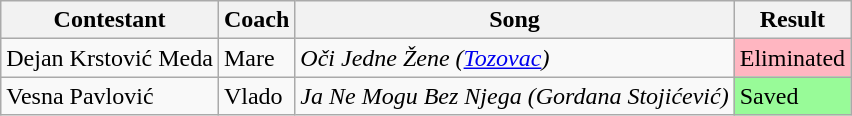<table class="wikitable">
<tr>
<th>Contestant</th>
<th>Coach</th>
<th>Song</th>
<th>Result</th>
</tr>
<tr>
<td>Dejan Krstović Meda</td>
<td>Mare</td>
<td><em>Oči Jedne Žene (<a href='#'>Tozovac</a>)</em></td>
<td style="background:lightpink;">Eliminated</td>
</tr>
<tr>
<td>Vesna Pavlović</td>
<td>Vlado</td>
<td><em>Ja Ne Mogu Bez Njega (Gordana Stojićević)</em></td>
<td style="background:palegreen;">Saved</td>
</tr>
</table>
